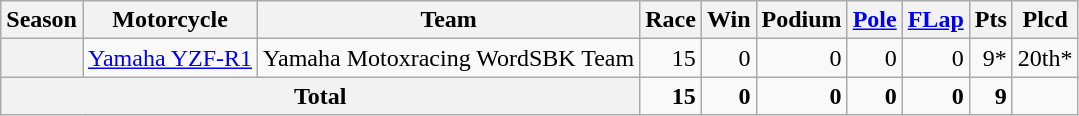<table class="wikitable" style="text-align:right;">
<tr>
<th>Season</th>
<th>Motorcycle</th>
<th>Team</th>
<th>Race</th>
<th>Win</th>
<th>Podium</th>
<th><a href='#'>Pole</a></th>
<th><a href='#'>FLap</a></th>
<th>Pts</th>
<th>Plcd</th>
</tr>
<tr>
<th></th>
<td style="text-align:left;"><a href='#'>Yamaha YZF-R1</a></td>
<td style="text-align:left;">Yamaha Motoxracing WordSBK Team</td>
<td>15</td>
<td>0</td>
<td>0</td>
<td>0</td>
<td>0</td>
<td>9*</td>
<td>20th*</td>
</tr>
<tr>
<th colspan="3">Total</th>
<td><strong>15</strong></td>
<td><strong>0</strong></td>
<td><strong>0</strong></td>
<td><strong>0</strong></td>
<td><strong>0</strong></td>
<td><strong>9</strong></td>
<td></td>
</tr>
</table>
